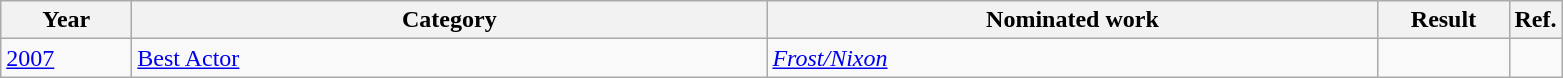<table class="wikitable">
<tr>
<th scope="col" style="width:5em;">Year</th>
<th scope="col" style="width:26em;">Category</th>
<th scope="col" style="width:25em;">Nominated work</th>
<th scope="col" style="width:5em;">Result</th>
<th>Ref.</th>
</tr>
<tr>
<td Scope=row><a href='#'>2007</a></td>
<td><a href='#'>Best Actor</a></td>
<td><a href='#'><em>Frost/Nixon</em></a></td>
<td></td>
<td></td>
</tr>
</table>
